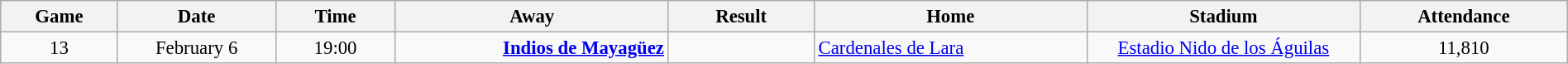<table class="wikitable" style="font-size:95%; text-align: center; width: 100%;">
<tr>
<th width="30">Game</th>
<th width="50">Date</th>
<th width="40">Time</th>
<th width="100">Away</th>
<th width="50">Result</th>
<th width="100">Home</th>
<th width="100">Stadium</th>
<th width="50">Attendance</th>
</tr>
<tr align=center>
<td>13</td>
<td>February 6</td>
<td>19:00</td>
<td align=right><strong><a href='#'>Indios de Mayagüez</a></strong> </td>
<td></td>
<td align=left> <a href='#'>Cardenales de Lara</a></td>
<td><a href='#'>Estadio Nido de los Águilas</a></td>
<td>11,810</td>
</tr>
</table>
